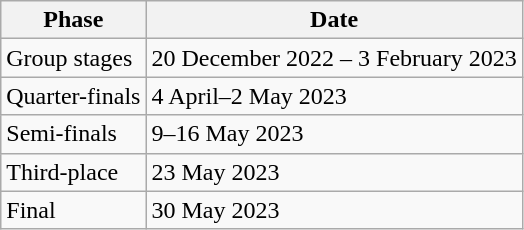<table class="wikitable" style="text-align:center;">
<tr>
<th>Phase</th>
<th>Date</th>
</tr>
<tr>
<td align="left">Group stages</td>
<td align="left">20 December 2022 – 3 February 2023</td>
</tr>
<tr>
<td align="left">Quarter-finals</td>
<td align="left">4 April–2 May 2023</td>
</tr>
<tr>
<td align="left">Semi-finals</td>
<td align="left">9–16 May 2023</td>
</tr>
<tr>
<td align="left">Third-place</td>
<td align="left">23 May 2023</td>
</tr>
<tr>
<td align="left">Final</td>
<td align="left">30 May 2023</td>
</tr>
</table>
